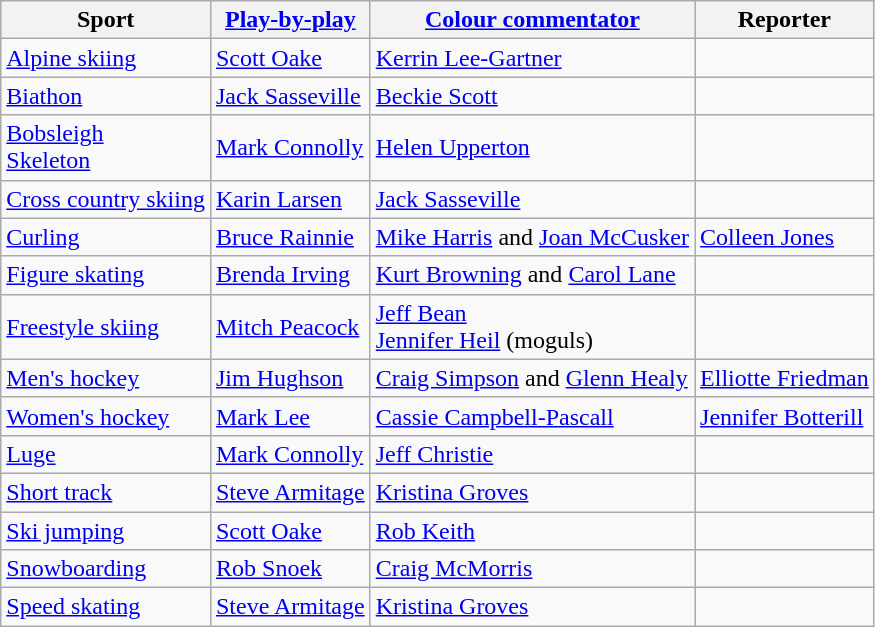<table class="wikitable">
<tr>
<th>Sport</th>
<th><a href='#'>Play-by-play</a></th>
<th><a href='#'>Colour commentator</a></th>
<th>Reporter</th>
</tr>
<tr>
<td><a href='#'>Alpine skiing</a></td>
<td><a href='#'>Scott Oake</a></td>
<td><a href='#'>Kerrin Lee-Gartner</a></td>
<td></td>
</tr>
<tr>
<td><a href='#'>Biathon</a></td>
<td><a href='#'>Jack Sasseville</a></td>
<td><a href='#'>Beckie Scott</a></td>
<td></td>
</tr>
<tr>
<td><a href='#'>Bobsleigh</a> <br><a href='#'>Skeleton</a></td>
<td><a href='#'>Mark Connolly</a></td>
<td><a href='#'>Helen Upperton</a></td>
<td></td>
</tr>
<tr>
<td><a href='#'>Cross country skiing</a></td>
<td><a href='#'>Karin Larsen</a></td>
<td><a href='#'>Jack Sasseville</a></td>
<td></td>
</tr>
<tr>
<td><a href='#'>Curling</a></td>
<td><a href='#'>Bruce Rainnie</a></td>
<td><a href='#'>Mike Harris</a> and <a href='#'>Joan McCusker</a></td>
<td><a href='#'>Colleen Jones</a></td>
</tr>
<tr>
<td><a href='#'>Figure skating</a></td>
<td><a href='#'>Brenda Irving</a></td>
<td><a href='#'>Kurt Browning</a> and <a href='#'>Carol Lane</a></td>
<td></td>
</tr>
<tr>
<td><a href='#'>Freestyle skiing</a></td>
<td><a href='#'>Mitch Peacock</a></td>
<td><a href='#'>Jeff Bean</a> <br><a href='#'>Jennifer Heil</a> (moguls)</td>
<td></td>
</tr>
<tr>
<td><a href='#'>Men's hockey</a></td>
<td><a href='#'>Jim Hughson</a></td>
<td><a href='#'>Craig Simpson</a> and <a href='#'>Glenn Healy</a></td>
<td><a href='#'>Elliotte Friedman</a></td>
</tr>
<tr>
<td><a href='#'>Women's hockey</a></td>
<td><a href='#'>Mark Lee</a></td>
<td><a href='#'>Cassie Campbell-Pascall</a></td>
<td><a href='#'>Jennifer Botterill</a></td>
</tr>
<tr>
<td><a href='#'>Luge</a></td>
<td><a href='#'>Mark Connolly</a></td>
<td><a href='#'>Jeff Christie</a></td>
<td></td>
</tr>
<tr>
<td><a href='#'>Short track</a></td>
<td><a href='#'>Steve Armitage</a></td>
<td><a href='#'>Kristina Groves</a></td>
<td></td>
</tr>
<tr>
<td><a href='#'>Ski jumping</a></td>
<td><a href='#'>Scott Oake</a></td>
<td><a href='#'>Rob Keith</a></td>
<td></td>
</tr>
<tr>
<td><a href='#'>Snowboarding</a></td>
<td><a href='#'>Rob Snoek</a></td>
<td><a href='#'>Craig McMorris</a></td>
<td></td>
</tr>
<tr>
<td><a href='#'>Speed skating</a></td>
<td><a href='#'>Steve Armitage</a></td>
<td><a href='#'>Kristina Groves</a></td>
<td></td>
</tr>
</table>
